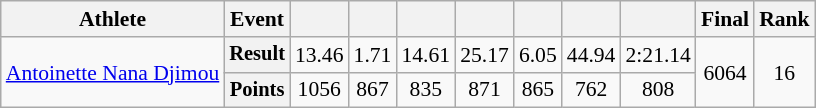<table class=wikitable style=font-size:90%>
<tr>
<th>Athlete</th>
<th>Event</th>
<th></th>
<th></th>
<th></th>
<th></th>
<th></th>
<th></th>
<th></th>
<th>Final</th>
<th>Rank</th>
</tr>
<tr align=center>
<td rowspan=2 align=left><a href='#'>Antoinette Nana Djimou</a></td>
<th style=font-size:95%>Result</th>
<td>13.46</td>
<td>1.71</td>
<td>14.61</td>
<td>25.17</td>
<td>6.05</td>
<td>44.94</td>
<td>2:21.14 <strong></strong></td>
<td rowspan=2>6064</td>
<td rowspan=2>16</td>
</tr>
<tr align=center>
<th style=font-size:95%>Points</th>
<td>1056</td>
<td>867</td>
<td>835</td>
<td>871</td>
<td>865</td>
<td>762</td>
<td>808</td>
</tr>
</table>
